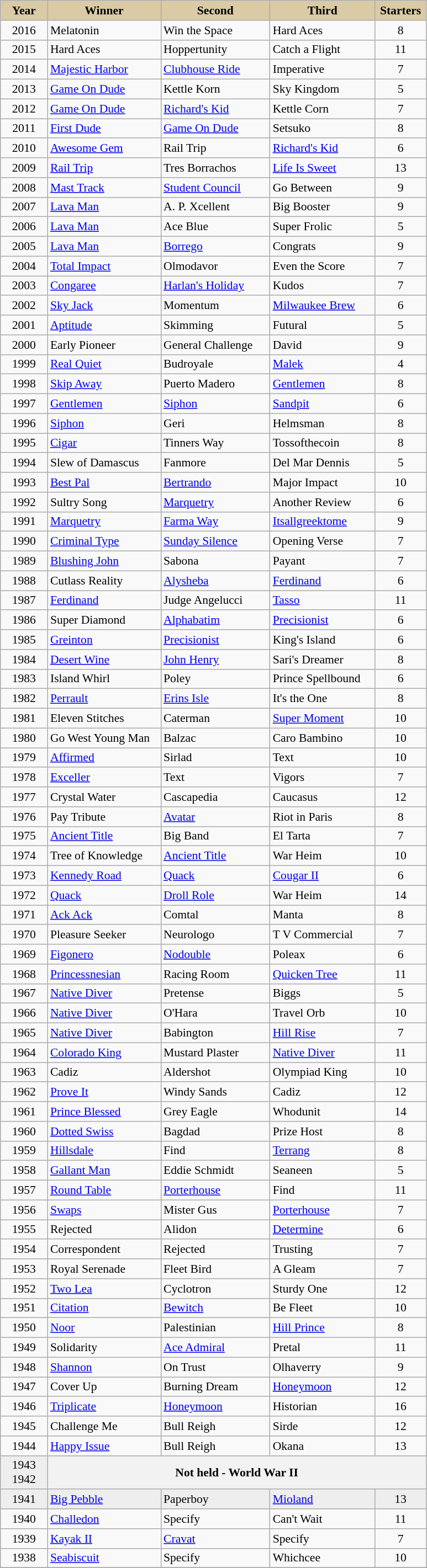<table class = "wikitable sortable" | border="1" cellpadding="0" style="border-collapse: collapse; font-size:90%">
<tr bgcolor="#DACAA5" align="center">
<td width="50px"><strong>Year</strong> <br></td>
<td width="130px"><strong>Winner</strong> <br></td>
<td width="125px"><strong>Second</strong> <br></td>
<td width="120px"><strong>Third</strong> <br></td>
<td width="55px"><strong>Starters</strong></td>
</tr>
<tr>
<td align=center>2016</td>
<td>Melatonin</td>
<td>Win the Space</td>
<td>Hard Aces</td>
<td align=center>8</td>
</tr>
<tr>
<td align=center>2015</td>
<td>Hard Aces</td>
<td>Hoppertunity</td>
<td>Catch a Flight</td>
<td align=center>11</td>
</tr>
<tr>
<td align=center>2014</td>
<td><a href='#'>Majestic Harbor</a></td>
<td><a href='#'>Clubhouse Ride</a></td>
<td>Imperative</td>
<td align=center>7</td>
</tr>
<tr>
<td align=center>2013</td>
<td><a href='#'>Game On Dude</a></td>
<td>Kettle Korn</td>
<td>Sky Kingdom</td>
<td align=center>5</td>
</tr>
<tr>
<td align=center>2012</td>
<td><a href='#'>Game On Dude</a></td>
<td><a href='#'>Richard's Kid</a></td>
<td>Kettle Corn</td>
<td align=center>7</td>
</tr>
<tr>
<td align=center>2011</td>
<td><a href='#'>First Dude</a></td>
<td><a href='#'>Game On Dude</a></td>
<td>Setsuko</td>
<td align=center>8</td>
</tr>
<tr>
<td align=center>2010</td>
<td><a href='#'>Awesome Gem</a></td>
<td>Rail Trip</td>
<td><a href='#'>Richard's Kid</a></td>
<td align=center>6</td>
</tr>
<tr>
<td align=center>2009</td>
<td><a href='#'>Rail Trip</a></td>
<td>Tres Borrachos</td>
<td><a href='#'>Life Is Sweet</a></td>
<td align=center>13</td>
</tr>
<tr>
<td align=center>2008</td>
<td><a href='#'>Mast Track</a></td>
<td><a href='#'>Student Council</a></td>
<td>Go Between</td>
<td align=center>9</td>
</tr>
<tr>
<td align=center>2007</td>
<td><a href='#'>Lava Man</a></td>
<td>A. P. Xcellent</td>
<td>Big Booster</td>
<td align=center>9</td>
</tr>
<tr>
<td align=center>2006</td>
<td><a href='#'>Lava Man</a></td>
<td>Ace Blue</td>
<td>Super Frolic</td>
<td align=center>5</td>
</tr>
<tr>
<td align=center>2005</td>
<td><a href='#'>Lava Man</a></td>
<td><a href='#'>Borrego</a></td>
<td>Congrats</td>
<td align=center>9</td>
</tr>
<tr>
<td align=center>2004</td>
<td><a href='#'>Total Impact</a></td>
<td>Olmodavor</td>
<td>Even the Score</td>
<td align=center>7</td>
</tr>
<tr>
<td align=center>2003</td>
<td><a href='#'>Congaree</a></td>
<td><a href='#'>Harlan's Holiday</a></td>
<td>Kudos</td>
<td align=center>7</td>
</tr>
<tr>
<td align=center>2002</td>
<td><a href='#'>Sky Jack</a></td>
<td>Momentum</td>
<td><a href='#'>Milwaukee Brew</a></td>
<td align=center>6</td>
</tr>
<tr>
<td align=center>2001</td>
<td><a href='#'>Aptitude</a></td>
<td>Skimming</td>
<td>Futural</td>
<td align=center>5</td>
</tr>
<tr>
<td align=center>2000</td>
<td>Early Pioneer</td>
<td>General Challenge</td>
<td>David</td>
<td align=center>9</td>
</tr>
<tr>
<td align=center>1999</td>
<td><a href='#'>Real Quiet</a></td>
<td>Budroyale</td>
<td><a href='#'>Malek</a></td>
<td align=center>4</td>
</tr>
<tr>
<td align=center>1998</td>
<td><a href='#'>Skip Away</a></td>
<td>Puerto Madero</td>
<td><a href='#'>Gentlemen</a></td>
<td align=center>8</td>
</tr>
<tr>
<td align=center>1997</td>
<td><a href='#'>Gentlemen</a></td>
<td><a href='#'>Siphon</a></td>
<td><a href='#'>Sandpit</a></td>
<td align=center>6</td>
</tr>
<tr>
<td align=center>1996</td>
<td><a href='#'>Siphon</a></td>
<td>Geri</td>
<td>Helmsman</td>
<td align=center>8</td>
</tr>
<tr>
<td align=center>1995</td>
<td><a href='#'>Cigar</a></td>
<td>Tinners Way</td>
<td>Tossofthecoin</td>
<td align=center>8</td>
</tr>
<tr>
<td align=center>1994</td>
<td>Slew of Damascus</td>
<td>Fanmore</td>
<td>Del Mar Dennis</td>
<td align=center>5</td>
</tr>
<tr>
<td align=center>1993</td>
<td><a href='#'>Best Pal</a></td>
<td><a href='#'>Bertrando</a></td>
<td>Major Impact</td>
<td align=center>10</td>
</tr>
<tr>
<td align=center>1992</td>
<td>Sultry Song</td>
<td><a href='#'>Marquetry</a></td>
<td>Another Review</td>
<td align=center>6</td>
</tr>
<tr>
<td align=center>1991</td>
<td><a href='#'>Marquetry</a></td>
<td><a href='#'>Farma Way</a></td>
<td><a href='#'>Itsallgreektome</a></td>
<td align=center>9</td>
</tr>
<tr>
<td align=center>1990</td>
<td><a href='#'>Criminal Type</a></td>
<td><a href='#'>Sunday Silence</a></td>
<td>Opening Verse</td>
<td align=center>7</td>
</tr>
<tr>
<td align=center>1989</td>
<td><a href='#'>Blushing John</a></td>
<td>Sabona</td>
<td>Payant</td>
<td align=center>7</td>
</tr>
<tr>
<td align=center>1988</td>
<td>Cutlass Reality</td>
<td><a href='#'>Alysheba</a></td>
<td><a href='#'>Ferdinand</a></td>
<td align=center>6</td>
</tr>
<tr>
<td align=center>1987</td>
<td><a href='#'>Ferdinand</a></td>
<td>Judge Angelucci</td>
<td><a href='#'>Tasso</a></td>
<td align=center>11</td>
</tr>
<tr>
<td align=center>1986</td>
<td>Super Diamond</td>
<td><a href='#'>Alphabatim</a></td>
<td><a href='#'>Precisionist</a></td>
<td align=center>6</td>
</tr>
<tr>
<td align=center>1985</td>
<td><a href='#'>Greinton</a></td>
<td><a href='#'>Precisionist</a></td>
<td>King's Island</td>
<td align=center>6</td>
</tr>
<tr>
<td align=center>1984</td>
<td><a href='#'>Desert Wine</a></td>
<td><a href='#'>John Henry</a></td>
<td>Sari's Dreamer</td>
<td align=center>8</td>
</tr>
<tr>
<td align=center>1983</td>
<td>Island Whirl</td>
<td>Poley</td>
<td>Prince Spellbound</td>
<td align=center>6</td>
</tr>
<tr>
<td align=center>1982</td>
<td><a href='#'>Perrault</a></td>
<td><a href='#'>Erins Isle</a></td>
<td>It's the One</td>
<td align=center>8</td>
</tr>
<tr>
<td align=center>1981</td>
<td>Eleven Stitches</td>
<td>Caterman</td>
<td><a href='#'>Super Moment</a></td>
<td align=center>10</td>
</tr>
<tr>
<td align=center>1980</td>
<td>Go West Young Man</td>
<td>Balzac</td>
<td>Caro Bambino</td>
<td align=center>10</td>
</tr>
<tr>
<td align=center>1979</td>
<td><a href='#'>Affirmed</a></td>
<td>Sirlad</td>
<td>Text</td>
<td align=center>10</td>
</tr>
<tr>
<td align=center>1978</td>
<td><a href='#'>Exceller</a></td>
<td>Text</td>
<td>Vigors</td>
<td align=center>7</td>
</tr>
<tr>
<td align=center>1977</td>
<td>Crystal Water</td>
<td>Cascapedia</td>
<td>Caucasus</td>
<td align=center>12</td>
</tr>
<tr>
<td align=center>1976</td>
<td>Pay Tribute</td>
<td><a href='#'>Avatar</a></td>
<td>Riot in Paris</td>
<td align=center>8</td>
</tr>
<tr>
<td align=center>1975</td>
<td><a href='#'>Ancient Title</a></td>
<td>Big Band</td>
<td>El Tarta</td>
<td align=center>7</td>
</tr>
<tr>
<td align=center>1974</td>
<td>Tree of Knowledge</td>
<td><a href='#'>Ancient Title</a></td>
<td>War Heim</td>
<td align=center>10</td>
</tr>
<tr>
<td align=center>1973</td>
<td><a href='#'>Kennedy Road</a></td>
<td><a href='#'>Quack</a></td>
<td><a href='#'>Cougar II</a></td>
<td align=center>6</td>
</tr>
<tr>
<td align=center>1972</td>
<td><a href='#'>Quack</a></td>
<td><a href='#'>Droll Role</a></td>
<td>War Heim</td>
<td align=center>14</td>
</tr>
<tr>
<td align=center>1971</td>
<td><a href='#'>Ack Ack</a></td>
<td>Comtal</td>
<td>Manta</td>
<td align=center>8</td>
</tr>
<tr>
<td align=center>1970</td>
<td>Pleasure Seeker</td>
<td>Neurologo</td>
<td>T V Commercial</td>
<td align=center>7</td>
</tr>
<tr>
<td align=center>1969</td>
<td><a href='#'>Figonero</a></td>
<td><a href='#'>Nodouble</a></td>
<td>Poleax</td>
<td align=center>6</td>
</tr>
<tr>
<td align=center>1968</td>
<td><a href='#'>Princessnesian</a></td>
<td>Racing Room</td>
<td><a href='#'>Quicken Tree</a></td>
<td align=center>11</td>
</tr>
<tr>
<td align=center>1967</td>
<td><a href='#'>Native Diver</a></td>
<td>Pretense</td>
<td>Biggs</td>
<td align=center>5</td>
</tr>
<tr>
<td align=center>1966</td>
<td><a href='#'>Native Diver</a></td>
<td>O'Hara</td>
<td>Travel Orb</td>
<td align=center>10</td>
</tr>
<tr>
<td align=center>1965</td>
<td><a href='#'>Native Diver</a></td>
<td>Babington</td>
<td><a href='#'>Hill Rise</a></td>
<td align=center>7</td>
</tr>
<tr>
<td align=center>1964</td>
<td><a href='#'>Colorado King</a></td>
<td>Mustard Plaster</td>
<td><a href='#'>Native Diver</a></td>
<td align=center>11</td>
</tr>
<tr>
<td align=center>1963</td>
<td>Cadiz</td>
<td>Aldershot</td>
<td>Olympiad King</td>
<td align=center>10</td>
</tr>
<tr>
<td align=center>1962</td>
<td><a href='#'>Prove It</a></td>
<td>Windy Sands</td>
<td>Cadiz</td>
<td align=center>12</td>
</tr>
<tr>
<td align=center>1961</td>
<td><a href='#'>Prince Blessed</a></td>
<td>Grey Eagle</td>
<td>Whodunit</td>
<td align=center>14</td>
</tr>
<tr>
<td align=center>1960</td>
<td><a href='#'>Dotted Swiss</a></td>
<td>Bagdad</td>
<td>Prize Host</td>
<td align=center>8</td>
</tr>
<tr>
<td align=center>1959</td>
<td><a href='#'>Hillsdale</a></td>
<td>Find</td>
<td><a href='#'>Terrang</a></td>
<td align=center>8</td>
</tr>
<tr>
<td align=center>1958</td>
<td><a href='#'>Gallant Man</a></td>
<td>Eddie Schmidt</td>
<td>Seaneen</td>
<td align=center>5</td>
</tr>
<tr>
<td align=center>1957</td>
<td><a href='#'>Round Table</a></td>
<td><a href='#'>Porterhouse</a></td>
<td>Find</td>
<td align=center>11</td>
</tr>
<tr>
<td align=center>1956</td>
<td><a href='#'>Swaps</a></td>
<td>Mister Gus</td>
<td><a href='#'>Porterhouse</a></td>
<td align=center>7</td>
</tr>
<tr>
<td align=center>1955</td>
<td>Rejected</td>
<td>Alidon</td>
<td><a href='#'>Determine</a></td>
<td align=center>6</td>
</tr>
<tr>
<td align=center>1954</td>
<td>Correspondent</td>
<td>Rejected</td>
<td>Trusting</td>
<td align=center>7</td>
</tr>
<tr>
<td align=center>1953</td>
<td>Royal Serenade</td>
<td>Fleet Bird</td>
<td>A Gleam</td>
<td align=center>7</td>
</tr>
<tr>
<td align=center>1952</td>
<td><a href='#'>Two Lea</a></td>
<td>Cyclotron</td>
<td>Sturdy One</td>
<td align=center>12</td>
</tr>
<tr>
<td align=center>1951</td>
<td><a href='#'>Citation</a></td>
<td><a href='#'>Bewitch</a></td>
<td>Be Fleet</td>
<td align=center>10</td>
</tr>
<tr>
<td align=center>1950</td>
<td><a href='#'>Noor</a></td>
<td>Palestinian</td>
<td><a href='#'>Hill Prince</a></td>
<td align=center>8</td>
</tr>
<tr>
<td align=center>1949</td>
<td>Solidarity</td>
<td><a href='#'>Ace Admiral</a></td>
<td>Pretal</td>
<td align=center>11</td>
</tr>
<tr>
<td align=center>1948</td>
<td><a href='#'>Shannon</a></td>
<td>On Trust</td>
<td>Olhaverry</td>
<td align=center>9</td>
</tr>
<tr>
<td align=center>1947</td>
<td>Cover Up</td>
<td>Burning Dream</td>
<td><a href='#'>Honeymoon</a></td>
<td align=center>12</td>
</tr>
<tr>
<td align=center>1946</td>
<td><a href='#'>Triplicate</a></td>
<td><a href='#'>Honeymoon</a></td>
<td>Historian</td>
<td align=center>16</td>
</tr>
<tr>
<td align=center>1945</td>
<td>Challenge Me</td>
<td>Bull Reigh</td>
<td>Sirde</td>
<td align=center>12</td>
</tr>
<tr>
<td align=center>1944</td>
<td><a href='#'>Happy Issue</a></td>
<td>Bull Reigh</td>
<td>Okana</td>
<td align=center>13</td>
</tr>
<tr bgcolor="#eeeeee">
<td align=center>1943<br>1942</td>
<th colspan="4">Not held - World War II</th>
</tr>
<tr bgcolor="#eeeeee">
<td align=center>1941</td>
<td><a href='#'>Big Pebble</a></td>
<td>Paperboy</td>
<td><a href='#'>Mioland</a></td>
<td align=center>13</td>
</tr>
<tr>
<td align=center>1940</td>
<td><a href='#'>Challedon</a></td>
<td>Specify</td>
<td>Can't Wait</td>
<td align=center>11</td>
</tr>
<tr>
<td align=center>1939</td>
<td><a href='#'>Kayak II</a></td>
<td><a href='#'>Cravat</a></td>
<td>Specify</td>
<td align=center>7</td>
</tr>
<tr>
<td align=center>1938</td>
<td><a href='#'>Seabiscuit</a></td>
<td>Specify</td>
<td>Whichcee</td>
<td align=center>10</td>
</tr>
<tr>
</tr>
</table>
